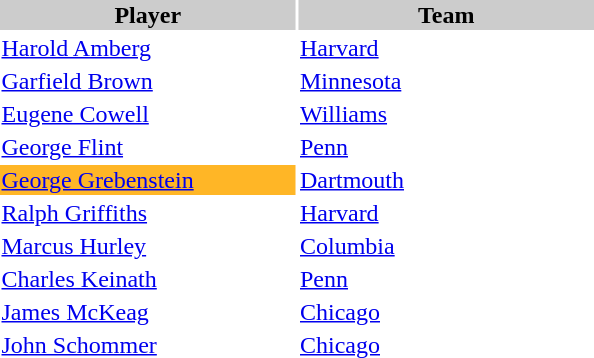<table style="width:400px" "border:'1' 'solid' 'gray'">
<tr>
<th style="background:#CCCCCC;width:50%">Player</th>
<th style="background:#CCCCCC;width:50%">Team</th>
</tr>
<tr>
<td><a href='#'>Harold Amberg</a></td>
<td><a href='#'>Harvard</a></td>
</tr>
<tr>
<td><a href='#'>Garfield Brown</a></td>
<td><a href='#'>Minnesota</a></td>
</tr>
<tr>
<td><a href='#'>Eugene Cowell</a></td>
<td><a href='#'>Williams</a></td>
</tr>
<tr>
<td><a href='#'>George Flint</a></td>
<td><a href='#'>Penn</a></td>
</tr>
<tr>
<td style="background-color:#ffb626"><a href='#'>George Grebenstein</a></td>
<td><a href='#'>Dartmouth</a></td>
</tr>
<tr>
<td><a href='#'>Ralph Griffiths</a></td>
<td><a href='#'>Harvard</a></td>
</tr>
<tr>
<td><a href='#'>Marcus Hurley</a></td>
<td><a href='#'>Columbia</a></td>
</tr>
<tr>
<td><a href='#'>Charles Keinath</a></td>
<td><a href='#'>Penn</a></td>
</tr>
<tr>
<td><a href='#'>James McKeag</a></td>
<td><a href='#'>Chicago</a></td>
</tr>
<tr>
<td><a href='#'>John Schommer</a></td>
<td><a href='#'>Chicago</a></td>
</tr>
</table>
